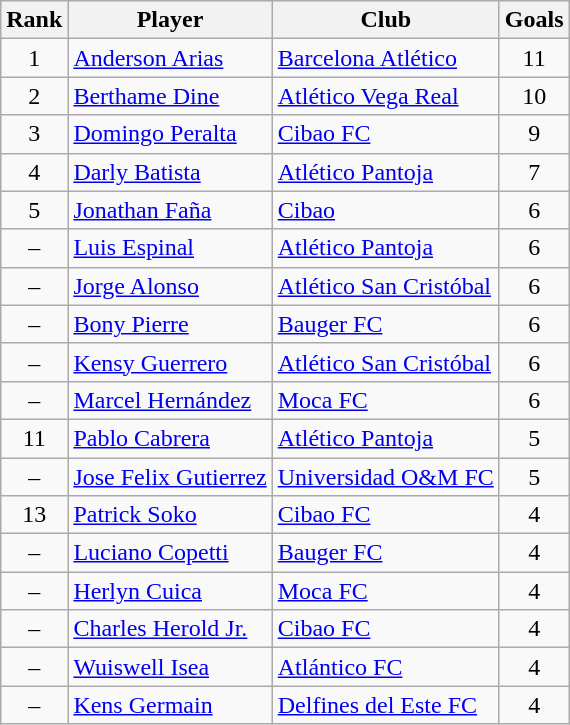<table class="wikitable">
<tr>
<th>Rank</th>
<th>Player</th>
<th>Club</th>
<th>Goals</th>
</tr>
<tr>
<td align=center>1</td>
<td> <a href='#'>Anderson Arias</a></td>
<td><a href='#'>Barcelona Atlético</a></td>
<td align=center rowspan=>11</td>
</tr>
<tr>
<td align=center>2</td>
<td> <a href='#'>Berthame Dine</a></td>
<td><a href='#'>Atlético Vega Real</a></td>
<td align=center>10</td>
</tr>
<tr>
<td align=center>3</td>
<td> <a href='#'>Domingo Peralta</a></td>
<td><a href='#'>Cibao FC</a></td>
<td align=center>9</td>
</tr>
<tr>
<td align=center>4</td>
<td> <a href='#'>Darly Batista</a></td>
<td><a href='#'>Atlético Pantoja</a></td>
<td align=center>7</td>
</tr>
<tr>
<td align=center>5</td>
<td> <a href='#'>Jonathan Faña</a></td>
<td><a href='#'>Cibao</a></td>
<td align=center>6</td>
</tr>
<tr>
<td align=center>–</td>
<td> <a href='#'>Luis Espinal</a></td>
<td><a href='#'>Atlético Pantoja</a></td>
<td align=center>6</td>
</tr>
<tr>
<td align=center>–</td>
<td> <a href='#'>Jorge Alonso</a></td>
<td><a href='#'>Atlético San Cristóbal</a></td>
<td align=center>6</td>
</tr>
<tr>
<td align=center>–</td>
<td> <a href='#'>Bony Pierre</a></td>
<td><a href='#'>Bauger FC</a></td>
<td align=center>6</td>
</tr>
<tr>
<td align=center>–</td>
<td> <a href='#'>Kensy Guerrero</a></td>
<td><a href='#'>Atlético San Cristóbal</a></td>
<td align=center>6</td>
</tr>
<tr>
<td align=center>–</td>
<td> <a href='#'>Marcel Hernández</a></td>
<td><a href='#'>Moca FC</a></td>
<td align=center>6</td>
</tr>
<tr>
<td align=center>11</td>
<td> <a href='#'>Pablo Cabrera</a></td>
<td><a href='#'>Atlético Pantoja</a></td>
<td align=center>5</td>
</tr>
<tr>
<td align=center>–</td>
<td> <a href='#'>Jose Felix Gutierrez</a></td>
<td><a href='#'>Universidad O&M FC</a></td>
<td align=center>5</td>
</tr>
<tr>
<td align=center>13</td>
<td> <a href='#'>Patrick Soko</a></td>
<td><a href='#'>Cibao FC</a></td>
<td align=center>4</td>
</tr>
<tr>
<td align=center>–</td>
<td> <a href='#'>Luciano Copetti</a></td>
<td><a href='#'>Bauger FC</a></td>
<td align=center>4</td>
</tr>
<tr>
<td align=center>–</td>
<td> <a href='#'>Herlyn Cuica</a></td>
<td><a href='#'>Moca FC</a></td>
<td align=center>4</td>
</tr>
<tr>
<td align=center>–</td>
<td> <a href='#'>Charles Herold Jr.</a></td>
<td><a href='#'>Cibao FC</a></td>
<td align=center>4</td>
</tr>
<tr>
<td align=center>–</td>
<td> <a href='#'>Wuiswell Isea</a></td>
<td><a href='#'>Atlántico FC</a></td>
<td align=center>4</td>
</tr>
<tr>
<td align=center>–</td>
<td> <a href='#'>Kens Germain</a></td>
<td><a href='#'>Delfines del Este FC</a></td>
<td align=center>4</td>
</tr>
</table>
